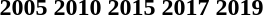<table>
<tr>
<th>2005</th>
<th>2010</th>
<th>2015</th>
<th>2017</th>
<th>2019</th>
</tr>
<tr>
<td></td>
<td></td>
<td></td>
<td></td>
<td></td>
</tr>
</table>
